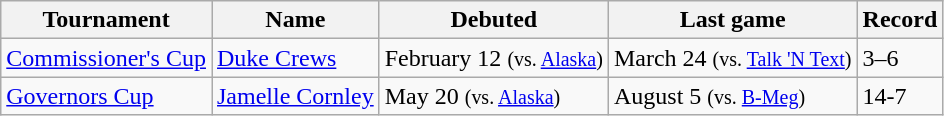<table class="wikitable">
<tr>
<th>Tournament</th>
<th>Name</th>
<th>Debuted</th>
<th>Last game</th>
<th>Record</th>
</tr>
<tr>
<td><a href='#'>Commissioner's Cup</a></td>
<td><a href='#'>Duke Crews</a></td>
<td>February 12 <small>(vs. <a href='#'>Alaska</a>)</small></td>
<td>March 24 <small>(vs. <a href='#'>Talk 'N Text</a>)</small></td>
<td>3–6</td>
</tr>
<tr>
<td><a href='#'>Governors Cup</a></td>
<td><a href='#'>Jamelle Cornley</a></td>
<td>May 20 <small>(vs. <a href='#'>Alaska</a>)</small></td>
<td>August 5 <small>(vs. <a href='#'>B-Meg</a>)</small></td>
<td>14-7</td>
</tr>
</table>
